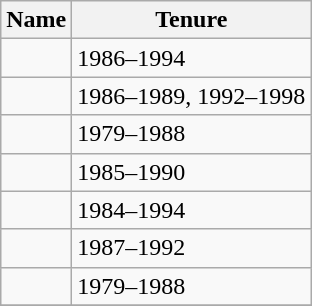<table class="wikitable sortable collapsible collapsed">
<tr>
<th>Name</th>
<th>Tenure</th>
</tr>
<tr>
<td></td>
<td>1986–1994</td>
</tr>
<tr>
<td></td>
<td>1986–1989, 1992–1998</td>
</tr>
<tr>
<td></td>
<td>1979–1988</td>
</tr>
<tr>
<td></td>
<td>1985–1990</td>
</tr>
<tr>
<td></td>
<td>1984–1994</td>
</tr>
<tr>
<td></td>
<td>1987–1992</td>
</tr>
<tr>
<td></td>
<td>1979–1988</td>
</tr>
<tr>
</tr>
</table>
